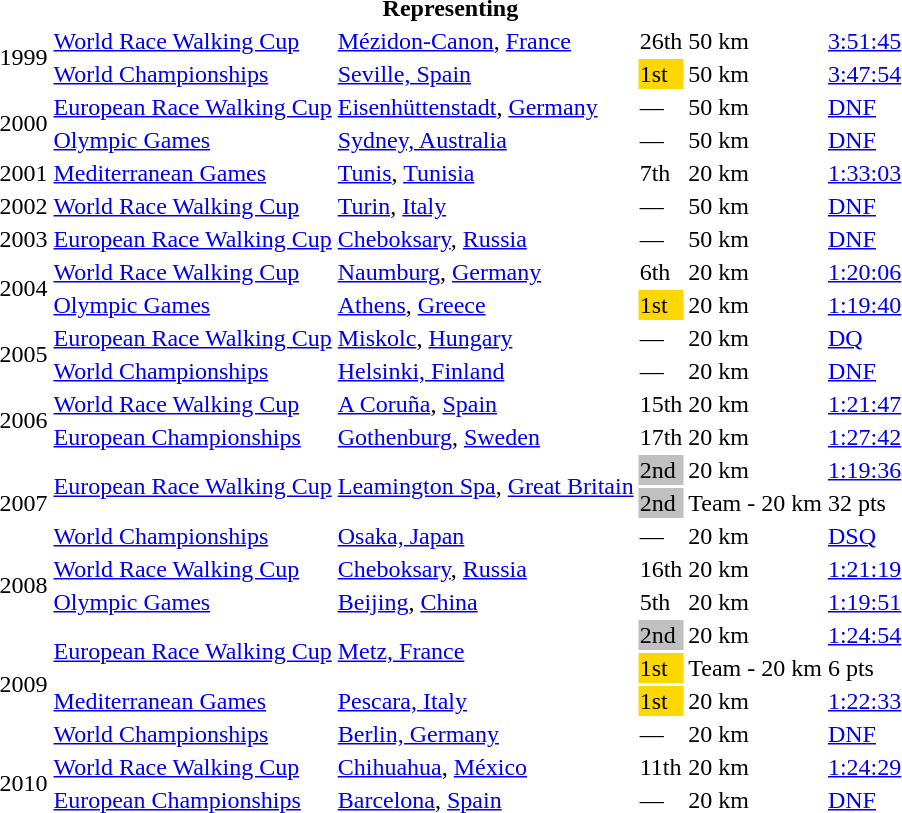<table>
<tr>
<th colspan="6">Representing </th>
</tr>
<tr>
<td rowspan=2>1999</td>
<td><a href='#'>World Race Walking Cup</a></td>
<td><a href='#'>Mézidon-Canon</a>, <a href='#'>France</a></td>
<td>26th</td>
<td>50 km</td>
<td><a href='#'>3:51:45</a></td>
</tr>
<tr>
<td><a href='#'>World Championships</a></td>
<td><a href='#'>Seville, Spain</a></td>
<td bgcolor="gold">1st</td>
<td>50 km</td>
<td><a href='#'>3:47:54</a></td>
</tr>
<tr>
<td rowspan=2>2000</td>
<td><a href='#'>European Race Walking Cup</a></td>
<td><a href='#'>Eisenhüttenstadt</a>, <a href='#'>Germany</a></td>
<td>—</td>
<td>50 km</td>
<td><a href='#'>DNF</a></td>
</tr>
<tr>
<td><a href='#'>Olympic Games</a></td>
<td><a href='#'>Sydney, Australia</a></td>
<td>—</td>
<td>50 km</td>
<td><a href='#'>DNF</a></td>
</tr>
<tr>
<td>2001</td>
<td><a href='#'>Mediterranean Games</a></td>
<td><a href='#'>Tunis</a>, <a href='#'>Tunisia</a></td>
<td>7th</td>
<td>20 km</td>
<td><a href='#'>1:33:03</a></td>
</tr>
<tr>
<td>2002</td>
<td><a href='#'>World Race Walking Cup</a></td>
<td><a href='#'>Turin</a>, <a href='#'>Italy</a></td>
<td>—</td>
<td>50 km</td>
<td><a href='#'>DNF</a></td>
</tr>
<tr>
<td>2003</td>
<td><a href='#'>European Race Walking Cup</a></td>
<td><a href='#'>Cheboksary</a>, <a href='#'>Russia</a></td>
<td>—</td>
<td>50 km</td>
<td><a href='#'>DNF</a></td>
</tr>
<tr>
<td rowspan=2>2004</td>
<td><a href='#'>World Race Walking Cup</a></td>
<td><a href='#'>Naumburg</a>, <a href='#'>Germany</a></td>
<td>6th</td>
<td>20 km</td>
<td><a href='#'>1:20:06</a></td>
</tr>
<tr>
<td><a href='#'>Olympic Games</a></td>
<td><a href='#'>Athens</a>, <a href='#'>Greece</a></td>
<td bgcolor="gold">1st</td>
<td>20 km</td>
<td><a href='#'>1:19:40</a></td>
</tr>
<tr>
<td rowspan=2>2005</td>
<td><a href='#'>European Race Walking Cup</a></td>
<td><a href='#'>Miskolc</a>, <a href='#'>Hungary</a></td>
<td>—</td>
<td>20 km</td>
<td><a href='#'>DQ</a></td>
</tr>
<tr>
<td><a href='#'>World Championships</a></td>
<td><a href='#'>Helsinki, Finland</a></td>
<td>—</td>
<td>20 km</td>
<td><a href='#'>DNF</a></td>
</tr>
<tr>
<td rowspan=2>2006</td>
<td><a href='#'>World Race Walking Cup</a></td>
<td><a href='#'>A Coruña</a>, <a href='#'>Spain</a></td>
<td>15th</td>
<td>20 km</td>
<td><a href='#'>1:21:47</a></td>
</tr>
<tr>
<td><a href='#'>European Championships</a></td>
<td><a href='#'>Gothenburg</a>, <a href='#'>Sweden</a></td>
<td>17th</td>
<td>20 km</td>
<td><a href='#'>1:27:42</a></td>
</tr>
<tr>
<td rowspan=3>2007</td>
<td rowspan=2><a href='#'>European Race Walking Cup</a></td>
<td rowspan=2><a href='#'>Leamington Spa</a>, <a href='#'>Great Britain</a></td>
<td bgcolor="silver">2nd</td>
<td>20 km</td>
<td><a href='#'>1:19:36</a></td>
</tr>
<tr>
<td bgcolor=silver>2nd</td>
<td>Team - 20 km</td>
<td>32 pts</td>
</tr>
<tr>
<td><a href='#'>World Championships</a></td>
<td><a href='#'>Osaka, Japan</a></td>
<td>—</td>
<td>20 km</td>
<td><a href='#'>DSQ</a></td>
</tr>
<tr>
<td rowspan=2>2008</td>
<td><a href='#'>World Race Walking Cup</a></td>
<td><a href='#'>Cheboksary</a>, <a href='#'>Russia</a></td>
<td>16th</td>
<td>20 km</td>
<td><a href='#'>1:21:19</a></td>
</tr>
<tr>
<td><a href='#'>Olympic Games</a></td>
<td><a href='#'>Beijing</a>, <a href='#'>China</a></td>
<td>5th</td>
<td>20 km</td>
<td><a href='#'>1:19:51</a></td>
</tr>
<tr>
<td rowspan=4>2009</td>
<td rowspan=2><a href='#'>European Race Walking Cup</a></td>
<td rowspan=2><a href='#'>Metz, France</a></td>
<td bgcolor="silver">2nd</td>
<td>20 km</td>
<td><a href='#'>1:24:54</a></td>
</tr>
<tr>
<td bgcolor=gold>1st</td>
<td>Team - 20 km</td>
<td>6 pts</td>
</tr>
<tr>
<td><a href='#'>Mediterranean Games</a></td>
<td><a href='#'>Pescara, Italy</a></td>
<td bgcolor="gold">1st</td>
<td>20 km</td>
<td><a href='#'>1:22:33</a></td>
</tr>
<tr>
<td><a href='#'>World Championships</a></td>
<td><a href='#'>Berlin, Germany</a></td>
<td>—</td>
<td>20 km</td>
<td><a href='#'>DNF</a></td>
</tr>
<tr>
<td rowspan=2>2010</td>
<td><a href='#'>World Race Walking Cup</a></td>
<td><a href='#'>Chihuahua</a>, <a href='#'>México</a></td>
<td>11th</td>
<td>20 km</td>
<td><a href='#'>1:24:29</a></td>
</tr>
<tr>
<td><a href='#'>European Championships</a></td>
<td><a href='#'>Barcelona</a>, <a href='#'>Spain</a></td>
<td>—</td>
<td>20 km</td>
<td><a href='#'>DNF</a></td>
</tr>
</table>
